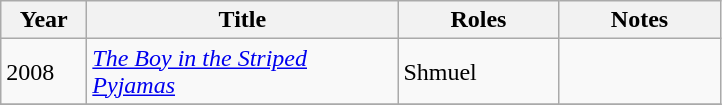<table class="wikitable">
<tr>
<th width="50">Year</th>
<th width="200">Title</th>
<th width="100">Roles</th>
<th width="100">Notes</th>
</tr>
<tr>
<td>2008</td>
<td><em><a href='#'>The Boy in the Striped Pyjamas</a></em></td>
<td>Shmuel</td>
<td></td>
</tr>
<tr>
</tr>
</table>
